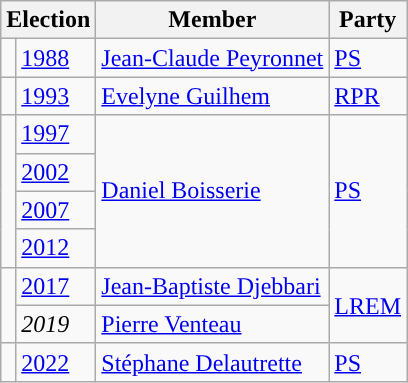<table class="wikitable">
<tr>
<th colspan=2>Election</th>
<th>Member</th>
<th>Party</th>
</tr>
<tr>
<td style="background-color: "></td>
<td><a href='#'>1988</a></td>
<td><a href='#'>Jean-Claude Peyronnet</a></td>
<td><a href='#'>PS</a></td>
</tr>
<tr>
<td style="background-color: "></td>
<td><a href='#'>1993</a></td>
<td><a href='#'>Evelyne Guilhem</a></td>
<td><a href='#'>RPR</a></td>
</tr>
<tr>
<td rowspan="4" style="background-color: "></td>
<td><a href='#'>1997</a></td>
<td rowspan="4"><a href='#'>Daniel Boisserie</a></td>
<td rowspan="4"><a href='#'>PS</a></td>
</tr>
<tr>
<td><a href='#'>2002</a></td>
</tr>
<tr>
<td><a href='#'>2007</a></td>
</tr>
<tr>
<td><a href='#'>2012</a></td>
</tr>
<tr>
<td rowspan="2" style="background-color: "></td>
<td><a href='#'>2017</a></td>
<td><a href='#'>Jean-Baptiste Djebbari</a></td>
<td rowspan="2"><a href='#'>LREM</a></td>
</tr>
<tr>
<td><em>2019</em></td>
<td><a href='#'>Pierre Venteau</a></td>
</tr>
<tr>
<td style="background-color: "></td>
<td><a href='#'>2022</a></td>
<td><a href='#'>Stéphane Delautrette</a></td>
<td><a href='#'>PS</a></td>
</tr>
</table>
